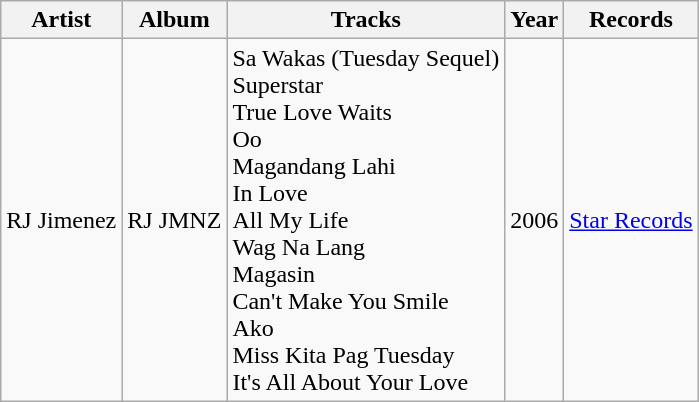<table class="wikitable">
<tr>
<th>Artist</th>
<th>Album</th>
<th>Tracks</th>
<th>Year</th>
<th>Records</th>
</tr>
<tr>
<td>RJ Jimenez</td>
<td>RJ JMNZ</td>
<td>Sa Wakas (Tuesday Sequel) <br> Superstar <br> True Love Waits <br> Oo <br> Magandang Lahi <br> In Love <br> All My Life <br> Wag Na Lang <br> Magasin <br> Can't Make You Smile <br> Ako <br> Miss Kita Pag Tuesday <br> It's All About Your Love</td>
<td>2006</td>
<td><a href='#'>Star Records</a></td>
</tr>
</table>
